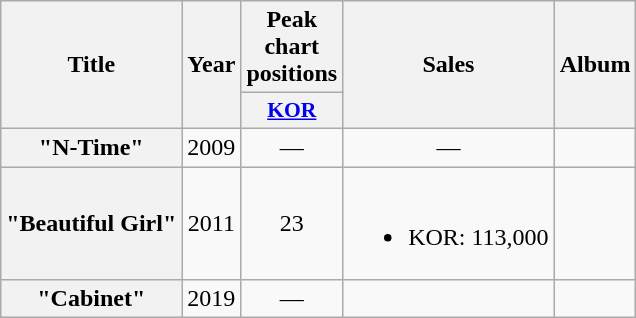<table class="wikitable plainrowheaders" style="text-align:center">
<tr>
<th rowspan="2">Title</th>
<th rowspan="2">Year</th>
<th>Peak chart positions</th>
<th rowspan="2">Sales</th>
<th rowspan="2">Album</th>
</tr>
<tr>
<th scope="col" style="width:3em;font-size:90%"><a href='#'>KOR</a><br></th>
</tr>
<tr>
<th scope="row">"N-Time"<br></th>
<td>2009</td>
<td>—</td>
<td>—</td>
<td></td>
</tr>
<tr>
<th scope="row">"Beautiful Girl" <br></th>
<td>2011</td>
<td>23</td>
<td><br><ul><li>KOR: 113,000</li></ul></td>
<td></td>
</tr>
<tr>
<th scope="row">"Cabinet" <br></th>
<td>2019</td>
<td>—</td>
<td></td>
<td></td>
</tr>
</table>
